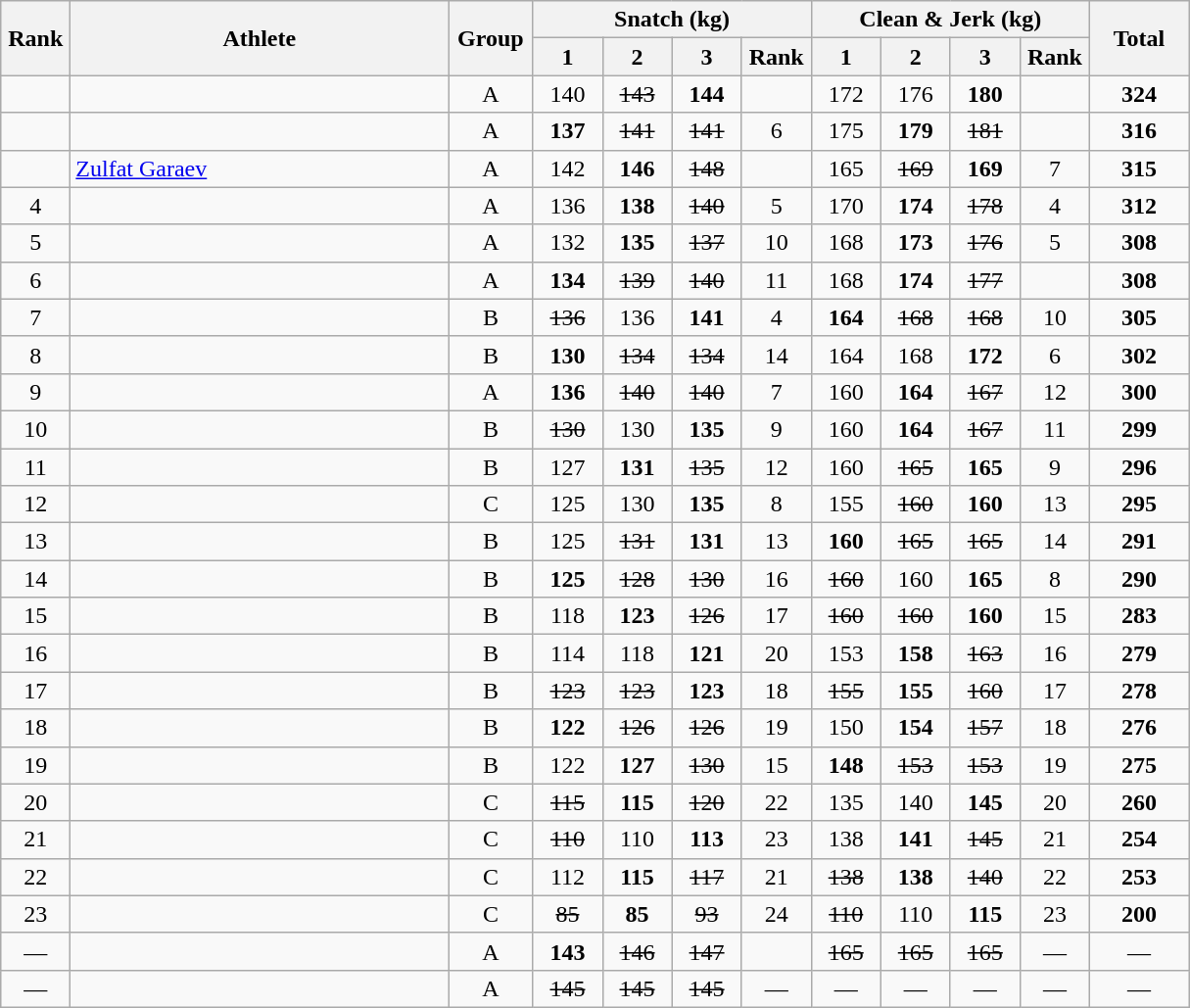<table class = "wikitable" style="text-align:center;">
<tr>
<th rowspan=2 width=40>Rank</th>
<th rowspan=2 width=250>Athlete</th>
<th rowspan=2 width=50>Group</th>
<th colspan=4>Snatch (kg)</th>
<th colspan=4>Clean & Jerk (kg)</th>
<th rowspan=2 width=60>Total</th>
</tr>
<tr>
<th width=40>1</th>
<th width=40>2</th>
<th width=40>3</th>
<th width=40>Rank</th>
<th width=40>1</th>
<th width=40>2</th>
<th width=40>3</th>
<th width=40>Rank</th>
</tr>
<tr>
<td></td>
<td align=left></td>
<td>A</td>
<td>140</td>
<td><s>143</s></td>
<td><strong>144</strong></td>
<td></td>
<td>172</td>
<td>176</td>
<td><strong>180</strong></td>
<td></td>
<td><strong>324</strong></td>
</tr>
<tr>
<td></td>
<td align=left></td>
<td>A</td>
<td><strong>137</strong></td>
<td><s>141</s></td>
<td><s>141</s></td>
<td>6</td>
<td>175</td>
<td><strong>179</strong></td>
<td><s>181</s></td>
<td></td>
<td><strong>316</strong></td>
</tr>
<tr>
<td></td>
<td align=left> <a href='#'>Zulfat Garaev</a> </td>
<td>A</td>
<td>142</td>
<td><strong>146</strong></td>
<td><s>148</s></td>
<td></td>
<td>165</td>
<td><s>169</s></td>
<td><strong>169</strong></td>
<td>7</td>
<td><strong>315</strong></td>
</tr>
<tr>
<td>4</td>
<td align=left></td>
<td>A</td>
<td>136</td>
<td><strong>138</strong></td>
<td><s>140</s></td>
<td>5</td>
<td>170</td>
<td><strong>174</strong></td>
<td><s>178</s></td>
<td>4</td>
<td><strong>312</strong></td>
</tr>
<tr>
<td>5</td>
<td align=left></td>
<td>A</td>
<td>132</td>
<td><strong>135</strong></td>
<td><s>137</s></td>
<td>10</td>
<td>168</td>
<td><strong>173</strong></td>
<td><s>176</s></td>
<td>5</td>
<td><strong>308</strong></td>
</tr>
<tr>
<td>6</td>
<td align=left></td>
<td>A</td>
<td><strong>134</strong></td>
<td><s>139</s></td>
<td><s>140</s></td>
<td>11</td>
<td>168</td>
<td><strong>174</strong></td>
<td><s>177</s></td>
<td></td>
<td><strong>308</strong></td>
</tr>
<tr>
<td>7</td>
<td align=left></td>
<td>B</td>
<td><s>136</s></td>
<td>136</td>
<td><strong>141</strong></td>
<td>4</td>
<td><strong>164</strong></td>
<td><s>168</s></td>
<td><s>168</s></td>
<td>10</td>
<td><strong>305</strong></td>
</tr>
<tr>
<td>8</td>
<td align=left></td>
<td>B</td>
<td><strong>130</strong></td>
<td><s>134</s></td>
<td><s>134</s></td>
<td>14</td>
<td>164</td>
<td>168</td>
<td><strong>172</strong></td>
<td>6</td>
<td><strong>302</strong></td>
</tr>
<tr>
<td>9</td>
<td align=left></td>
<td>A</td>
<td><strong>136</strong></td>
<td><s>140</s></td>
<td><s>140</s></td>
<td>7</td>
<td>160</td>
<td><strong>164</strong></td>
<td><s>167</s></td>
<td>12</td>
<td><strong>300</strong></td>
</tr>
<tr>
<td>10</td>
<td align=left></td>
<td>B</td>
<td><s>130</s></td>
<td>130</td>
<td><strong>135</strong></td>
<td>9</td>
<td>160</td>
<td><strong>164</strong></td>
<td><s>167</s></td>
<td>11</td>
<td><strong>299</strong></td>
</tr>
<tr>
<td>11</td>
<td align=left></td>
<td>B</td>
<td>127</td>
<td><strong>131</strong></td>
<td><s>135</s></td>
<td>12</td>
<td>160</td>
<td><s>165</s></td>
<td><strong>165</strong></td>
<td>9</td>
<td><strong>296</strong></td>
</tr>
<tr>
<td>12</td>
<td align=left></td>
<td>C</td>
<td>125</td>
<td>130</td>
<td><strong>135</strong></td>
<td>8</td>
<td>155</td>
<td><s>160</s></td>
<td><strong>160</strong></td>
<td>13</td>
<td><strong>295</strong></td>
</tr>
<tr>
<td>13</td>
<td align=left></td>
<td>B</td>
<td>125</td>
<td><s>131</s></td>
<td><strong>131</strong></td>
<td>13</td>
<td><strong>160</strong></td>
<td><s>165</s></td>
<td><s>165</s></td>
<td>14</td>
<td><strong>291</strong></td>
</tr>
<tr>
<td>14</td>
<td align=left></td>
<td>B</td>
<td><strong>125</strong></td>
<td><s>128</s></td>
<td><s>130</s></td>
<td>16</td>
<td><s>160</s></td>
<td>160</td>
<td><strong>165</strong></td>
<td>8</td>
<td><strong>290</strong></td>
</tr>
<tr>
<td>15</td>
<td align=left></td>
<td>B</td>
<td>118</td>
<td><strong>123</strong></td>
<td><s>126</s></td>
<td>17</td>
<td><s>160</s></td>
<td><s>160</s></td>
<td><strong>160</strong></td>
<td>15</td>
<td><strong>283</strong></td>
</tr>
<tr>
<td>16</td>
<td align=left></td>
<td>B</td>
<td>114</td>
<td>118</td>
<td><strong>121</strong></td>
<td>20</td>
<td>153</td>
<td><strong>158</strong></td>
<td><s>163</s></td>
<td>16</td>
<td><strong>279</strong></td>
</tr>
<tr>
<td>17</td>
<td align=left></td>
<td>B</td>
<td><s>123</s></td>
<td><s>123</s></td>
<td><strong>123</strong></td>
<td>18</td>
<td><s>155</s></td>
<td><strong>155</strong></td>
<td><s>160</s></td>
<td>17</td>
<td><strong>278</strong></td>
</tr>
<tr>
<td>18</td>
<td align=left></td>
<td>B</td>
<td><strong>122</strong></td>
<td><s>126</s></td>
<td><s>126</s></td>
<td>19</td>
<td>150</td>
<td><strong>154</strong></td>
<td><s>157</s></td>
<td>18</td>
<td><strong>276</strong></td>
</tr>
<tr>
<td>19</td>
<td align=left></td>
<td>B</td>
<td>122</td>
<td><strong>127</strong></td>
<td><s>130</s></td>
<td>15</td>
<td><strong>148</strong></td>
<td><s>153</s></td>
<td><s>153</s></td>
<td>19</td>
<td><strong>275</strong></td>
</tr>
<tr>
<td>20</td>
<td align=left></td>
<td>C</td>
<td><s>115</s></td>
<td><strong>115</strong></td>
<td><s>120</s></td>
<td>22</td>
<td>135</td>
<td>140</td>
<td><strong>145</strong></td>
<td>20</td>
<td><strong>260</strong></td>
</tr>
<tr>
<td>21</td>
<td align=left></td>
<td>C</td>
<td><s>110</s></td>
<td>110</td>
<td><strong>113</strong></td>
<td>23</td>
<td>138</td>
<td><strong>141</strong></td>
<td><s>145</s></td>
<td>21</td>
<td><strong>254</strong></td>
</tr>
<tr>
<td>22</td>
<td align=left></td>
<td>C</td>
<td>112</td>
<td><strong>115</strong></td>
<td><s>117</s></td>
<td>21</td>
<td><s>138</s></td>
<td><strong>138</strong></td>
<td><s>140</s></td>
<td>22</td>
<td><strong>253</strong></td>
</tr>
<tr>
<td>23</td>
<td align=left></td>
<td>C</td>
<td><s>85</s></td>
<td><strong>85</strong></td>
<td><s>93</s></td>
<td>24</td>
<td><s>110</s></td>
<td>110</td>
<td><strong>115</strong></td>
<td>23</td>
<td><strong>200</strong></td>
</tr>
<tr>
<td>—</td>
<td align=left></td>
<td>A</td>
<td><strong>143</strong></td>
<td><s>146</s></td>
<td><s>147</s></td>
<td></td>
<td><s>165</s></td>
<td><s>165</s></td>
<td><s>165</s></td>
<td>—</td>
<td>—</td>
</tr>
<tr>
<td>—</td>
<td align=left></td>
<td>A</td>
<td><s>145</s></td>
<td><s>145</s></td>
<td><s>145</s></td>
<td>—</td>
<td>—</td>
<td>—</td>
<td>—</td>
<td>—</td>
<td>—</td>
</tr>
</table>
